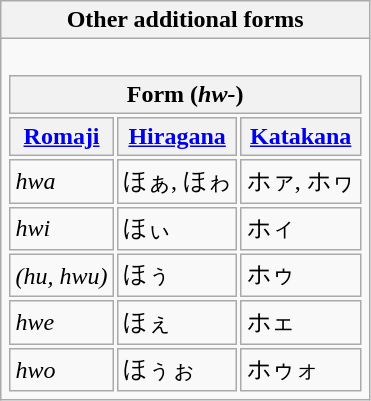<table class="wikitable">
<tr>
<th>Other additional forms</th>
</tr>
<tr>
<td><br><table align="center" style="background: transparent">
<tr>
<th colspan="3"><strong>Form (<em>hw-</em>)</strong></th>
</tr>
<tr>
<th><a href='#'>Romaji</a></th>
<th><a href='#'>Hiragana</a></th>
<th><a href='#'>Katakana</a></th>
</tr>
<tr>
<td><em>hwa</em></td>
<td>ほぁ, ほゎ</td>
<td>ホァ, ホヮ</td>
</tr>
<tr>
<td><em>hwi</em></td>
<td>ほぃ</td>
<td>ホィ</td>
</tr>
<tr>
<td><em>(hu, hwu)</em></td>
<td>ほぅ</td>
<td>ホゥ</td>
</tr>
<tr>
<td><em>hwe</em></td>
<td>ほぇ</td>
<td>ホェ</td>
</tr>
<tr>
<td><em>hwo</em></td>
<td>ほぅぉ</td>
<td>ホゥォ</td>
</tr>
</table>
</td>
</tr>
</table>
